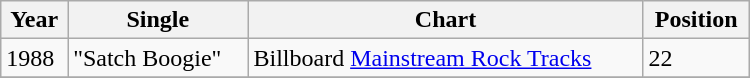<table class="wikitable" width="500">
<tr>
<th align="left" valign="top">Year</th>
<th align="left" valign="top">Single</th>
<th align="left" valign="top">Chart</th>
<th align="left" valign="top">Position</th>
</tr>
<tr>
<td align="left" valign="top">1988</td>
<td align="left" valign="top">"Satch Boogie"</td>
<td align="left" valign="top">Billboard <a href='#'>Mainstream Rock Tracks</a></td>
<td align="left" valign="top">22</td>
</tr>
<tr>
</tr>
</table>
